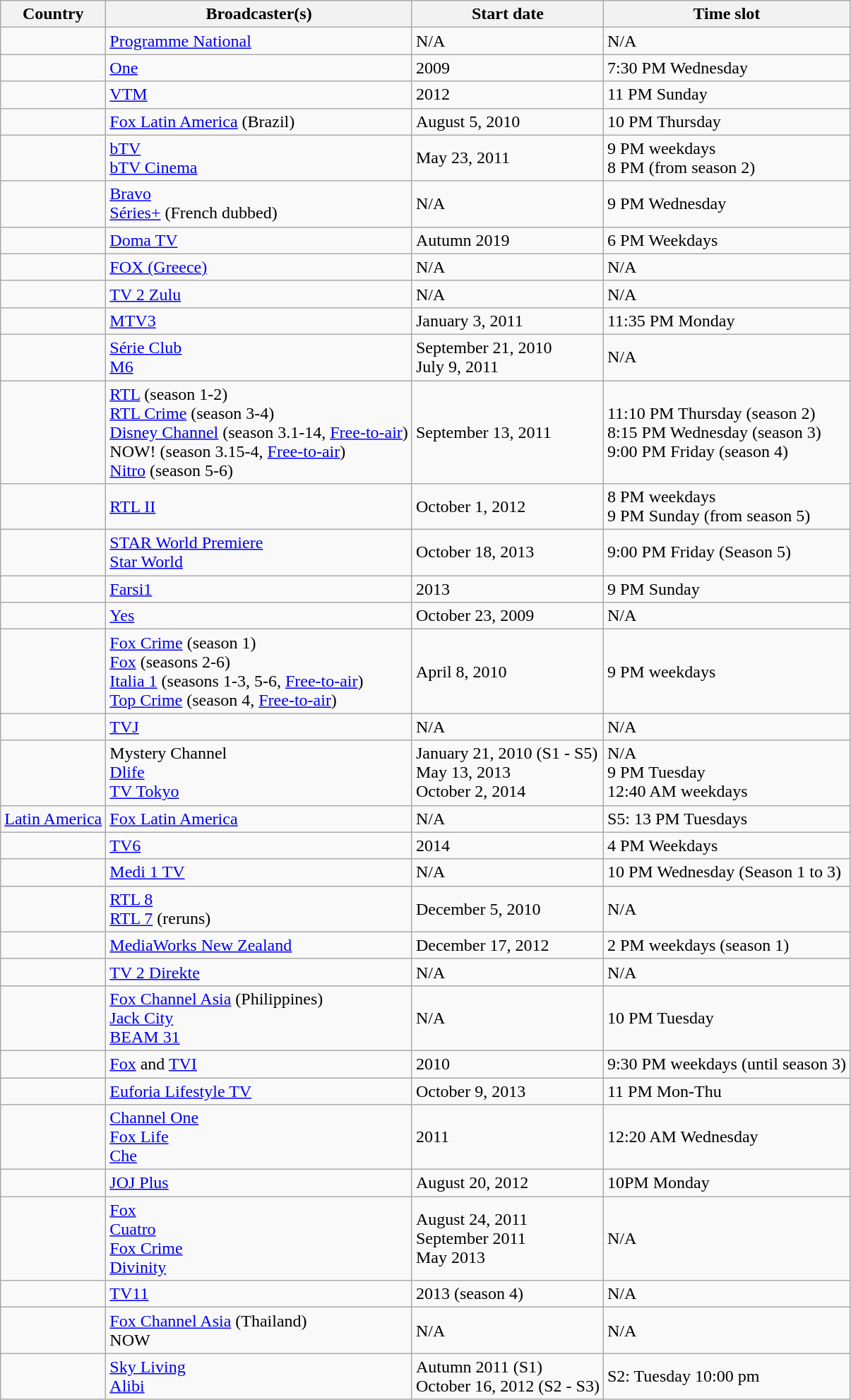<table class="wikitable sortable" ; margin:auto;">
<tr>
<th>Country</th>
<th>Broadcaster(s)</th>
<th>Start date</th>
<th>Time slot</th>
</tr>
<tr>
<td></td>
<td><a href='#'>Programme National</a></td>
<td>N/A</td>
<td>N/A</td>
</tr>
<tr>
<td></td>
<td><a href='#'>One</a></td>
<td>2009</td>
<td>7:30 PM Wednesday</td>
</tr>
<tr>
<td></td>
<td><a href='#'>VTM</a></td>
<td>2012</td>
<td>11 PM Sunday</td>
</tr>
<tr>
<td></td>
<td><a href='#'>Fox Latin America</a> (Brazil)</td>
<td>August 5, 2010</td>
<td>10 PM Thursday</td>
</tr>
<tr>
<td></td>
<td><a href='#'>bTV</a><br><a href='#'>bTV Cinema</a></td>
<td>May 23, 2011</td>
<td>9 PM weekdays<br>8 PM (from season 2)</td>
</tr>
<tr>
<td></td>
<td><a href='#'>Bravo</a><br><a href='#'>Séries+</a> (French dubbed)</td>
<td>N/A</td>
<td>9 PM Wednesday</td>
</tr>
<tr>
<td></td>
<td><a href='#'>Doma TV</a></td>
<td>Autumn 2019</td>
<td>6 PM Weekdays</td>
</tr>
<tr>
<td><br></td>
<td><a href='#'>FOX (Greece)</a></td>
<td>N/A</td>
<td>N/A</td>
</tr>
<tr>
<td></td>
<td><a href='#'>TV 2 Zulu</a></td>
<td>N/A</td>
<td>N/A</td>
</tr>
<tr>
<td></td>
<td><a href='#'>MTV3</a></td>
<td>January 3, 2011</td>
<td>11:35 PM Monday</td>
</tr>
<tr>
<td></td>
<td><a href='#'>Série Club</a><br><a href='#'>M6</a></td>
<td>September 21, 2010<br>July 9, 2011</td>
<td>N/A</td>
</tr>
<tr>
<td></td>
<td><a href='#'>RTL</a> (season 1-2)<br><a href='#'>RTL Crime</a> (season 3-4)<br><a href='#'>Disney Channel</a> (season 3.1-14, <a href='#'>Free-to-air</a>)<br>NOW! (season 3.15-4, <a href='#'>Free-to-air</a>)<br><a href='#'>Nitro</a> (season 5-6)</td>
<td>September 13, 2011</td>
<td>11:10 PM Thursday (season 2)<br>8:15 PM Wednesday (season 3)<br>9:00 PM Friday (season 4)</td>
</tr>
<tr>
<td></td>
<td><a href='#'>RTL II</a></td>
<td>October 1, 2012</td>
<td>8 PM weekdays<br>9 PM Sunday (from season 5)</td>
</tr>
<tr>
<td></td>
<td><a href='#'>STAR World Premiere</a><br><a href='#'>Star World</a></td>
<td>October 18, 2013</td>
<td>9:00 PM Friday (Season 5)</td>
</tr>
<tr>
<td></td>
<td><a href='#'>Farsi1</a></td>
<td>2013</td>
<td>9 PM Sunday</td>
</tr>
<tr>
<td></td>
<td><a href='#'>Yes</a></td>
<td>October 23, 2009</td>
<td>N/A</td>
</tr>
<tr>
<td></td>
<td><a href='#'>Fox Crime</a> (season 1)<br><a href='#'>Fox</a> (seasons 2-6)<br><a href='#'>Italia 1</a> (seasons 1-3, 5-6, <a href='#'>Free-to-air</a>)<br><a href='#'>Top Crime</a> (season 4, <a href='#'>Free-to-air</a>)</td>
<td>April 8, 2010</td>
<td>9 PM weekdays</td>
</tr>
<tr>
<td></td>
<td><a href='#'>TVJ</a></td>
<td>N/A</td>
<td>N/A</td>
</tr>
<tr>
<td></td>
<td>Mystery Channel<br><a href='#'>Dlife</a><br><a href='#'>TV Tokyo</a></td>
<td>January 21, 2010 (S1 - S5)<br>May 13, 2013<br>October 2, 2014</td>
<td>N/A<br>9 PM Tuesday<br>12:40 AM weekdays</td>
</tr>
<tr>
<td><a href='#'>Latin America</a></td>
<td><a href='#'>Fox Latin America</a></td>
<td>N/A</td>
<td>S5: 13 PM Tuesdays</td>
</tr>
<tr>
<td></td>
<td><a href='#'>TV6</a></td>
<td>2014</td>
<td>4 PM Weekdays</td>
</tr>
<tr>
<td></td>
<td><a href='#'>Medi 1 TV</a></td>
<td>N/A</td>
<td>10 PM Wednesday (Season 1 to 3)</td>
</tr>
<tr>
<td></td>
<td><a href='#'>RTL 8</a><br><a href='#'>RTL 7</a> (reruns)</td>
<td>December 5, 2010</td>
<td>N/A</td>
</tr>
<tr>
<td></td>
<td><a href='#'>MediaWorks New Zealand</a></td>
<td>December 17, 2012</td>
<td>2 PM weekdays (season 1)</td>
</tr>
<tr>
<td></td>
<td><a href='#'>TV 2 Direkte</a></td>
<td>N/A</td>
<td>N/A</td>
</tr>
<tr>
<td></td>
<td><a href='#'>Fox Channel Asia</a> (Philippines)<br><a href='#'>Jack City</a><br><a href='#'>BEAM 31</a></td>
<td>N/A</td>
<td>10 PM Tuesday</td>
</tr>
<tr>
<td></td>
<td><a href='#'>Fox</a> and <a href='#'>TVI</a></td>
<td>2010</td>
<td>9:30 PM weekdays (until season 3)</td>
</tr>
<tr>
<td></td>
<td><a href='#'>Euforia Lifestyle TV</a></td>
<td>October 9, 2013</td>
<td>11 PM Mon-Thu</td>
</tr>
<tr>
<td></td>
<td><a href='#'>Channel One</a><br><a href='#'>Fox Life</a><br><a href='#'>Che</a></td>
<td>2011</td>
<td>12:20 AM Wednesday</td>
</tr>
<tr>
<td></td>
<td><a href='#'>JOJ Plus</a></td>
<td>August 20, 2012</td>
<td>10PM Monday</td>
</tr>
<tr>
<td></td>
<td><a href='#'>Fox</a><br><a href='#'>Cuatro</a><br><a href='#'>Fox Crime</a><br><a href='#'>Divinity</a></td>
<td>August 24, 2011<br>September 2011<br>May 2013</td>
<td>N/A</td>
</tr>
<tr>
<td></td>
<td><a href='#'>TV11</a></td>
<td>2013 (season 4)</td>
<td>N/A</td>
</tr>
<tr>
<td></td>
<td><a href='#'>Fox Channel Asia</a> (Thailand)<br>NOW</td>
<td>N/A</td>
<td>N/A</td>
</tr>
<tr>
<td><br></td>
<td><a href='#'>Sky Living</a><br><a href='#'>Alibi</a></td>
<td>Autumn 2011 (S1)<br>October 16, 2012 (S2 - S3)</td>
<td>S2: Tuesday 10:00 pm</td>
</tr>
</table>
